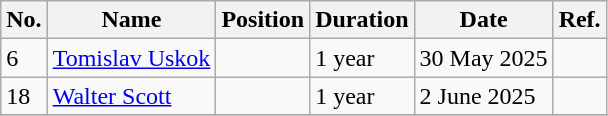<table class="wikitable plainrowheaders sortable" style="text-align:center; text-align:left">
<tr>
<th scope="col">No.</th>
<th scope="col">Name</th>
<th scope="col">Position</th>
<th scope="col">Duration</th>
<th scope="col">Date</th>
<th scope="col" class="unsortable">Ref.</th>
</tr>
<tr>
<td>6</td>
<td><a href='#'>Tomislav Uskok</a></td>
<td></td>
<td>1 year</td>
<td>30 May 2025</td>
<td></td>
</tr>
<tr>
<td>18</td>
<td><a href='#'>Walter Scott</a></td>
<td></td>
<td>1 year</td>
<td>2 June 2025</td>
<td></td>
</tr>
<tr>
</tr>
</table>
